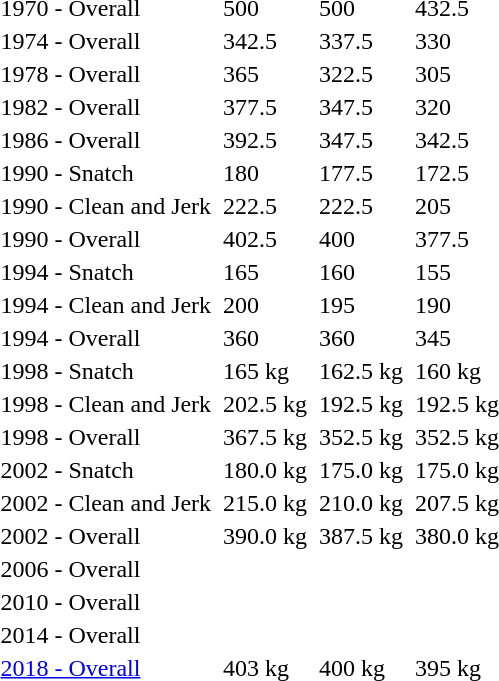<table>
<tr>
<td>1970 - Overall</td>
<td></td>
<td>500</td>
<td></td>
<td>500</td>
<td></td>
<td>432.5</td>
</tr>
<tr>
<td>1974 - Overall</td>
<td></td>
<td>342.5</td>
<td></td>
<td>337.5</td>
<td></td>
<td>330</td>
</tr>
<tr>
<td>1978 - Overall</td>
<td></td>
<td>365</td>
<td></td>
<td>322.5</td>
<td></td>
<td>305</td>
</tr>
<tr>
<td>1982 - Overall</td>
<td></td>
<td>377.5</td>
<td></td>
<td>347.5</td>
<td></td>
<td>320</td>
</tr>
<tr>
<td>1986 - Overall</td>
<td></td>
<td>392.5</td>
<td></td>
<td>347.5</td>
<td></td>
<td>342.5</td>
</tr>
<tr>
<td>1990 - Snatch</td>
<td></td>
<td>180</td>
<td></td>
<td>177.5</td>
<td></td>
<td>172.5</td>
</tr>
<tr>
<td>1990 - Clean and Jerk</td>
<td></td>
<td>222.5</td>
<td></td>
<td>222.5</td>
<td></td>
<td>205</td>
</tr>
<tr>
<td>1990 - Overall</td>
<td></td>
<td>402.5</td>
<td></td>
<td>400</td>
<td></td>
<td>377.5</td>
</tr>
<tr>
<td>1994 - Snatch</td>
<td></td>
<td>165</td>
<td></td>
<td>160</td>
<td></td>
<td>155</td>
</tr>
<tr>
<td>1994 - Clean and Jerk</td>
<td></td>
<td>200</td>
<td></td>
<td>195</td>
<td></td>
<td>190</td>
</tr>
<tr>
<td>1994 - Overall</td>
<td></td>
<td>360</td>
<td></td>
<td>360</td>
<td></td>
<td>345</td>
</tr>
<tr>
<td>1998 - Snatch</td>
<td></td>
<td>165 kg</td>
<td></td>
<td>162.5 kg</td>
<td></td>
<td>160 kg</td>
</tr>
<tr>
<td>1998 -  Clean and Jerk</td>
<td></td>
<td>202.5 kg</td>
<td></td>
<td>192.5 kg</td>
<td></td>
<td>192.5 kg</td>
</tr>
<tr>
<td>1998 - Overall</td>
<td></td>
<td>367.5 kg</td>
<td></td>
<td>352.5 kg</td>
<td></td>
<td>352.5 kg</td>
</tr>
<tr>
<td>2002 - Snatch</td>
<td></td>
<td>180.0 kg</td>
<td></td>
<td>175.0 kg</td>
<td></td>
<td>175.0 kg</td>
</tr>
<tr>
<td>2002 - Clean and Jerk</td>
<td></td>
<td>215.0 kg</td>
<td></td>
<td>210.0 kg</td>
<td></td>
<td>207.5 kg</td>
</tr>
<tr>
<td>2002 - Overall</td>
<td></td>
<td>390.0 kg</td>
<td></td>
<td>387.5 kg</td>
<td></td>
<td>380.0 kg</td>
</tr>
<tr>
<td>2006 - Overall</td>
<td></td>
<td></td>
<td></td>
<td></td>
<td></td>
<td></td>
</tr>
<tr>
<td>2010 - Overall</td>
<td></td>
<td></td>
<td></td>
<td></td>
<td></td>
<td></td>
</tr>
<tr>
<td>2014 - Overall</td>
<td></td>
<td></td>
<td></td>
<td></td>
<td></td>
<td></td>
</tr>
<tr>
<td><a href='#'>2018 - Overall</a></td>
<td></td>
<td>403 kg</td>
<td></td>
<td>400 kg</td>
<td></td>
<td>395 kg</td>
</tr>
</table>
